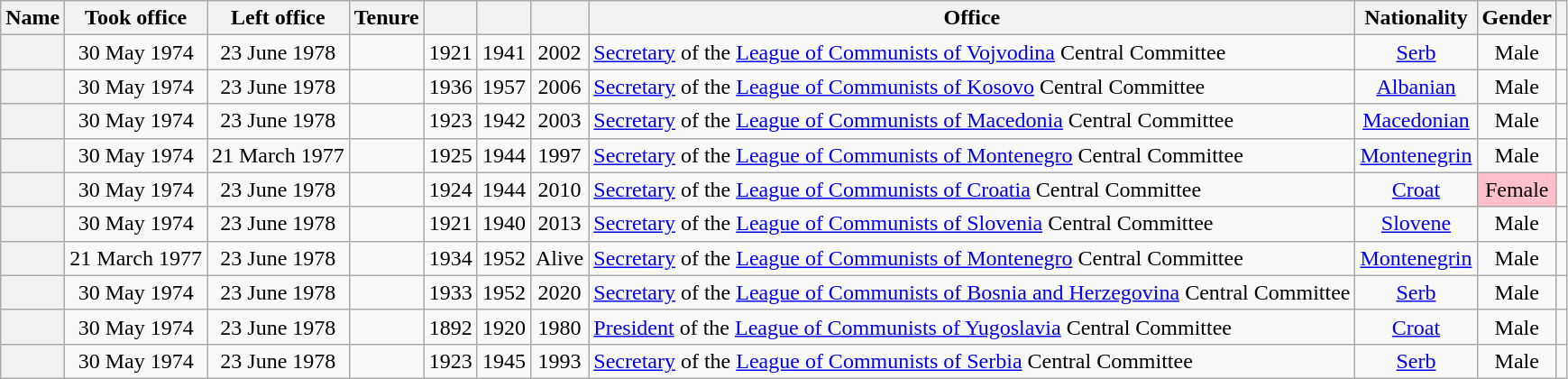<table class="wikitable sortable" style=text-align:center>
<tr>
<th scope="col">Name</th>
<th scope="col">Took office</th>
<th scope="col">Left office</th>
<th scope="col">Tenure</th>
<th scope="col"></th>
<th scope="col"></th>
<th scope="col"></th>
<th scope="col">Office</th>
<th scope="col">Nationality</th>
<th scope="col">Gender</th>
<th scope="col" class="unsortable"></th>
</tr>
<tr>
<th align="center" scope="row" style="font-weight:normal;"></th>
<td>30 May 1974</td>
<td>23 June 1978</td>
<td></td>
<td>1921</td>
<td>1941</td>
<td>2002</td>
<td align="left"><a href='#'>Secretary</a>  of the <a href='#'>League of Communists of Vojvodina</a> Central Committee</td>
<td><a href='#'>Serb</a></td>
<td>Male</td>
<td></td>
</tr>
<tr>
<th align="center" scope="row" style="font-weight:normal;"></th>
<td>30 May 1974</td>
<td>23 June 1978</td>
<td></td>
<td>1936</td>
<td>1957</td>
<td>2006</td>
<td align="left"><a href='#'>Secretary</a>  of the <a href='#'>League of Communists of Kosovo</a> Central Committee</td>
<td><a href='#'>Albanian</a></td>
<td>Male</td>
<td></td>
</tr>
<tr>
<th align="center" scope="row" style="font-weight:normal;"></th>
<td>30 May 1974</td>
<td>23 June 1978</td>
<td></td>
<td>1923</td>
<td>1942</td>
<td>2003</td>
<td align="left"><a href='#'>Secretary</a>  of the <a href='#'>League of Communists of Macedonia</a> Central Committee</td>
<td><a href='#'>Macedonian</a></td>
<td>Male</td>
<td></td>
</tr>
<tr>
<th align="center" scope="row" style="font-weight:normal;"></th>
<td>30 May 1974</td>
<td>21 March 1977</td>
<td></td>
<td>1925</td>
<td>1944</td>
<td>1997</td>
<td align="left"><a href='#'>Secretary</a>  of the <a href='#'>League of Communists of Montenegro</a> Central Committee</td>
<td><a href='#'>Montenegrin</a></td>
<td>Male</td>
<td></td>
</tr>
<tr>
<th align="center" scope="row" style="font-weight:normal;"></th>
<td>30 May 1974</td>
<td>23 June 1978</td>
<td></td>
<td>1924</td>
<td>1944</td>
<td>2010</td>
<td align="left"><a href='#'>Secretary</a>  of the <a href='#'>League of Communists of Croatia</a> Central Committee</td>
<td><a href='#'>Croat</a></td>
<td style="background: Pink">Female</td>
<td></td>
</tr>
<tr>
<th align="center" scope="row" style="font-weight:normal;"></th>
<td>30 May 1974</td>
<td>23 June 1978</td>
<td></td>
<td>1921</td>
<td>1940</td>
<td>2013</td>
<td align="left"><a href='#'>Secretary</a>  of the <a href='#'>League of Communists of Slovenia</a> Central Committee</td>
<td><a href='#'>Slovene</a></td>
<td>Male</td>
<td></td>
</tr>
<tr>
<th align="center" scope="row" style="font-weight:normal;"></th>
<td>21 March 1977</td>
<td>23 June 1978</td>
<td></td>
<td>1934</td>
<td>1952</td>
<td>Alive</td>
<td align="left"><a href='#'>Secretary</a>  of the <a href='#'>League of Communists of Montenegro</a> Central Committee</td>
<td><a href='#'>Montenegrin</a></td>
<td>Male</td>
<td></td>
</tr>
<tr>
<th align="center" scope="row" style="font-weight:normal;"></th>
<td>30 May 1974</td>
<td>23 June 1978</td>
<td></td>
<td>1933</td>
<td>1952</td>
<td>2020</td>
<td align="left"><a href='#'>Secretary</a>  of the <a href='#'>League of Communists of Bosnia and Herzegovina</a> Central Committee</td>
<td><a href='#'>Serb</a></td>
<td>Male</td>
<td></td>
</tr>
<tr>
<th align="center" scope="row" style="font-weight:normal;"></th>
<td>30 May 1974</td>
<td>23 June 1978</td>
<td></td>
<td>1892</td>
<td>1920</td>
<td>1980</td>
<td align="left"><a href='#'>President</a>  of the <a href='#'>League of Communists of Yugoslavia</a> Central Committee</td>
<td><a href='#'>Croat</a></td>
<td>Male</td>
<td></td>
</tr>
<tr>
<th align="center" scope="row" style="font-weight:normal;"></th>
<td>30 May 1974</td>
<td>23 June 1978</td>
<td></td>
<td>1923</td>
<td>1945</td>
<td>1993</td>
<td align="left"><a href='#'>Secretary</a>  of the <a href='#'>League of Communists of Serbia</a> Central Committee</td>
<td><a href='#'>Serb</a></td>
<td>Male</td>
<td></td>
</tr>
</table>
